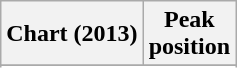<table class="wikitable sortable plainrowheaders" style="text-align:center">
<tr>
<th scope="col">Chart (2013)</th>
<th scope="col">Peak<br>position</th>
</tr>
<tr>
</tr>
<tr>
</tr>
</table>
